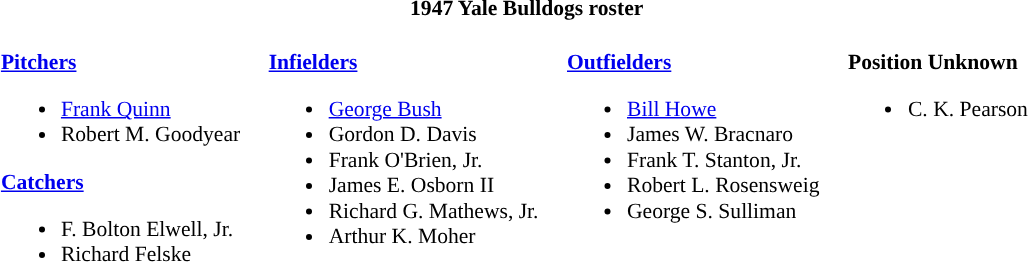<table class="toccolours" style="border-collapse:collapse; font-size:90%;">
<tr>
<th colspan=9>1947 Yale Bulldogs roster</th>
</tr>
<tr>
<td width="03"> </td>
<td valign="top"><br><strong><a href='#'>Pitchers</a></strong><ul><li><a href='#'>Frank Quinn</a></li><li>Robert M. Goodyear</li></ul><strong><a href='#'>Catchers</a></strong><ul><li>F. Bolton Elwell, Jr.</li><li>Richard Felske</li></ul></td>
<td width="15"> </td>
<td valign="top"><br><strong><a href='#'>Infielders</a></strong><ul><li><a href='#'>George Bush</a></li><li>Gordon D. Davis</li><li>Frank O'Brien, Jr.</li><li>James E. Osborn II</li><li>Richard G. Mathews, Jr.</li><li>Arthur K. Moher</li></ul></td>
<td width="15"> </td>
<td valign="top"><br><strong><a href='#'>Outfielders</a></strong><ul><li><a href='#'>Bill Howe</a></li><li>James W. Bracnaro</li><li>Frank T. Stanton, Jr.</li><li>Robert L. Rosensweig</li><li>George S. Sulliman</li></ul></td>
<td width="15"> </td>
<td valign="top"><br><strong>Position Unknown</strong><ul><li>C. K. Pearson</li></ul></td>
<td width="20"> </td>
</tr>
</table>
